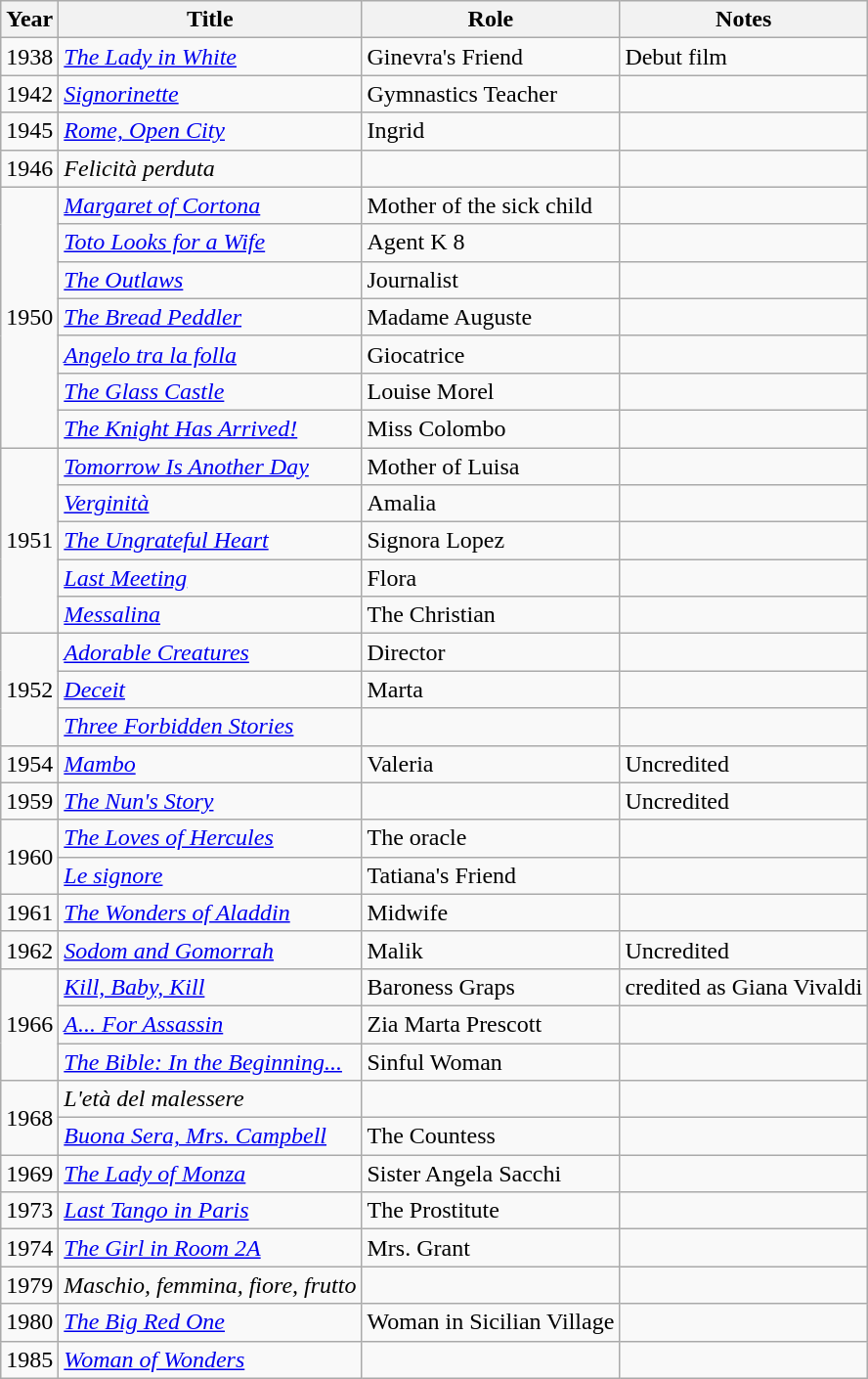<table class="wikitable sortable">
<tr>
<th>Year</th>
<th>Title</th>
<th>Role</th>
<th class="unsortable">Notes</th>
</tr>
<tr>
<td>1938</td>
<td><em><a href='#'>The Lady in White</a></em></td>
<td>Ginevra's Friend</td>
<td>Debut film</td>
</tr>
<tr>
<td>1942</td>
<td><em><a href='#'>Signorinette</a></em></td>
<td>Gymnastics Teacher</td>
<td></td>
</tr>
<tr>
<td>1945</td>
<td><em><a href='#'>Rome, Open City</a></em></td>
<td>Ingrid</td>
<td></td>
</tr>
<tr>
<td>1946</td>
<td><em>Felicità perduta</em></td>
<td></td>
<td></td>
</tr>
<tr>
<td rowspan=7>1950</td>
<td><em><a href='#'>Margaret of Cortona</a></em></td>
<td>Mother of the sick child</td>
<td></td>
</tr>
<tr>
<td><em><a href='#'>Toto Looks for a Wife</a></em></td>
<td>Agent K 8</td>
<td></td>
</tr>
<tr>
<td><em><a href='#'>The Outlaws</a></em></td>
<td>Journalist</td>
<td></td>
</tr>
<tr>
<td><em><a href='#'>The Bread Peddler</a></em></td>
<td>Madame Auguste</td>
<td></td>
</tr>
<tr>
<td><em><a href='#'>Angelo tra la folla</a></em></td>
<td>Giocatrice</td>
<td></td>
</tr>
<tr>
<td><em><a href='#'>The Glass Castle</a></em></td>
<td>Louise Morel</td>
<td></td>
</tr>
<tr>
<td><em><a href='#'>The Knight Has Arrived!</a></em></td>
<td>Miss Colombo</td>
<td></td>
</tr>
<tr>
<td rowspan=5>1951</td>
<td><em><a href='#'>Tomorrow Is Another Day</a></em></td>
<td>Mother of Luisa</td>
<td></td>
</tr>
<tr>
<td><em><a href='#'>Verginità</a></em></td>
<td>Amalia</td>
<td></td>
</tr>
<tr>
<td><em><a href='#'>The Ungrateful Heart</a></em></td>
<td>Signora Lopez</td>
<td></td>
</tr>
<tr>
<td><em><a href='#'>Last Meeting</a></em></td>
<td>Flora</td>
<td></td>
</tr>
<tr>
<td><em><a href='#'>Messalina</a></em></td>
<td>The Christian</td>
<td></td>
</tr>
<tr>
<td rowspan=3>1952</td>
<td><em><a href='#'>Adorable Creatures</a></em></td>
<td>Director</td>
<td></td>
</tr>
<tr>
<td><em><a href='#'>Deceit</a></em></td>
<td>Marta</td>
<td></td>
</tr>
<tr>
<td><em><a href='#'>Three Forbidden Stories</a></em></td>
<td></td>
<td></td>
</tr>
<tr>
<td>1954</td>
<td><em><a href='#'>Mambo</a></em></td>
<td>Valeria</td>
<td>Uncredited</td>
</tr>
<tr>
<td>1959</td>
<td><em><a href='#'>The Nun's Story</a></em></td>
<td></td>
<td>Uncredited</td>
</tr>
<tr>
<td rowspan=2>1960</td>
<td><em><a href='#'>The Loves of Hercules</a></em></td>
<td>The oracle</td>
<td></td>
</tr>
<tr>
<td><em><a href='#'>Le signore</a></em></td>
<td>Tatiana's Friend</td>
<td></td>
</tr>
<tr>
<td>1961</td>
<td><em><a href='#'>The Wonders of Aladdin</a></em></td>
<td>Midwife</td>
<td></td>
</tr>
<tr>
<td>1962</td>
<td><em><a href='#'>Sodom and Gomorrah</a></em></td>
<td>Malik</td>
<td>Uncredited</td>
</tr>
<tr>
<td rowspan=3>1966</td>
<td><em><a href='#'>Kill, Baby, Kill</a></em></td>
<td>Baroness Graps</td>
<td>credited as Giana Vivaldi</td>
</tr>
<tr>
<td><em><a href='#'>A... For Assassin</a></em></td>
<td>Zia Marta Prescott</td>
<td></td>
</tr>
<tr>
<td><em><a href='#'>The Bible: In the Beginning...</a></em></td>
<td>Sinful Woman</td>
<td></td>
</tr>
<tr>
<td rowspan=2>1968</td>
<td><em>L'età del malessere</em></td>
<td></td>
<td></td>
</tr>
<tr>
<td><em><a href='#'>Buona Sera, Mrs. Campbell</a></em></td>
<td>The Countess</td>
<td></td>
</tr>
<tr>
<td>1969</td>
<td><em><a href='#'>The Lady of Monza</a></em></td>
<td>Sister Angela Sacchi</td>
<td></td>
</tr>
<tr>
<td>1973</td>
<td><em><a href='#'>Last Tango in Paris</a></em></td>
<td>The Prostitute</td>
<td></td>
</tr>
<tr>
<td>1974</td>
<td><em><a href='#'>The Girl in Room 2A</a></em></td>
<td>Mrs. Grant</td>
<td></td>
</tr>
<tr>
<td>1979</td>
<td><em>Maschio, femmina, fiore, frutto</em></td>
<td></td>
<td></td>
</tr>
<tr>
<td>1980</td>
<td><em><a href='#'>The Big Red One</a></em></td>
<td>Woman in Sicilian Village</td>
<td></td>
</tr>
<tr>
<td>1985</td>
<td><em><a href='#'>Woman of Wonders</a></em></td>
<td></td>
<td></td>
</tr>
</table>
